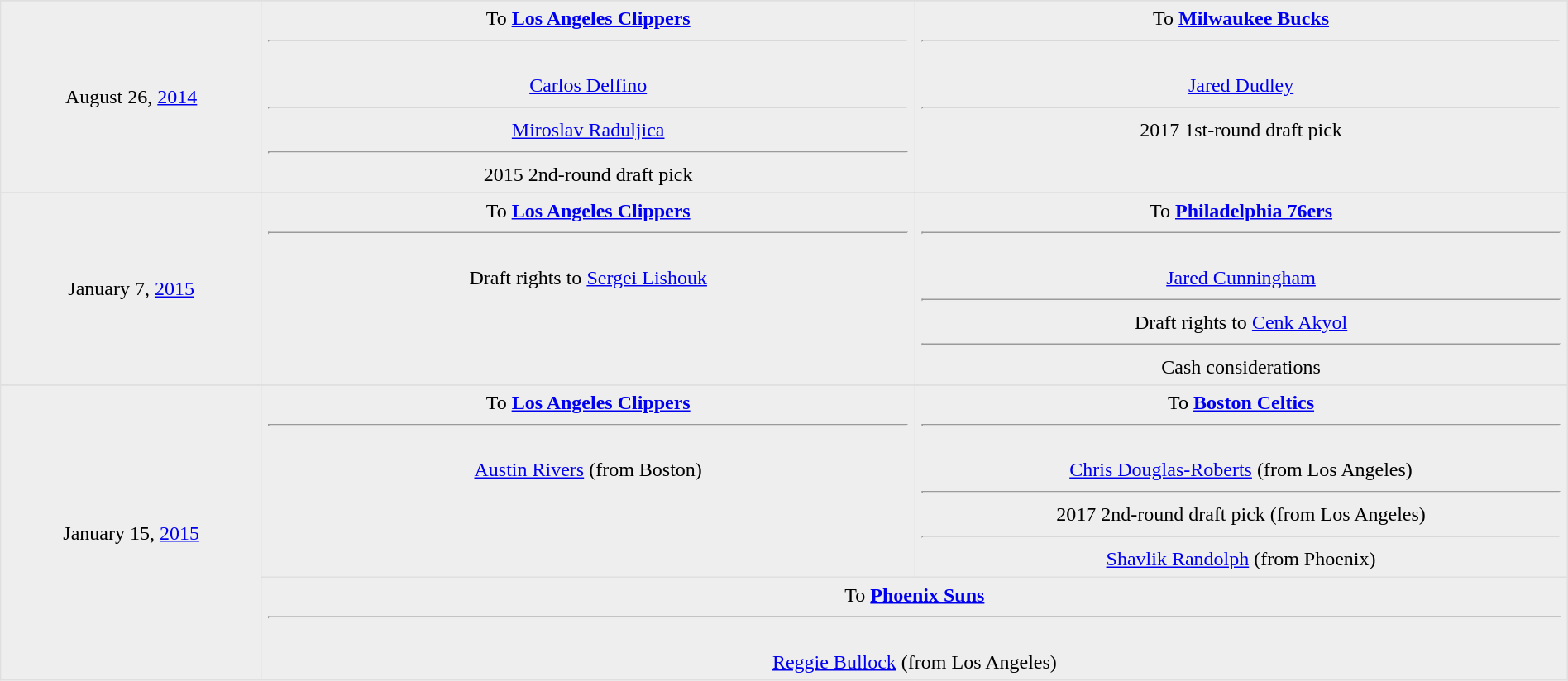<table border=1 style="border-collapse:collapse; text-align: center; width: 100%" bordercolor="#DFDFDF"  cellpadding="5">
<tr>
</tr>
<tr bgcolor="eeeeee">
<td style="width:12%">August 26, <a href='#'>2014</a></td>
<td style="width:30%" valign="top">To <strong><a href='#'>Los Angeles Clippers</a></strong><hr><br><a href='#'>Carlos Delfino</a><hr><a href='#'>Miroslav Raduljica</a><hr>2015 2nd-round draft pick</td>
<td style="width:30%" valign="top">To <strong><a href='#'>Milwaukee Bucks</a></strong><hr><br><a href='#'>Jared Dudley</a><hr>2017 1st-round draft pick</td>
</tr>
<tr>
</tr>
<tr bgcolor="eeeeee">
<td style="width:12%">January 7, <a href='#'>2015</a></td>
<td style="width:30%" valign="top">To <strong><a href='#'>Los Angeles Clippers</a></strong><hr><br>Draft rights to <a href='#'>Sergei Lishouk</a></td>
<td style="width:30%" valign="top">To <strong><a href='#'>Philadelphia 76ers</a></strong><hr><br><a href='#'>Jared Cunningham</a><hr>Draft rights to <a href='#'>Cenk Akyol</a><hr>Cash considerations</td>
</tr>
<tr>
</tr>
<tr bgcolor="eeeeee">
<td style="width:12%" rowspan=3>January 15, <a href='#'>2015</a></td>
<td style="width:30%" valign="top">To <strong><a href='#'>Los Angeles Clippers</a></strong><hr><br><a href='#'>Austin Rivers</a> (from Boston)</td>
<td style="width:30%" valign="top">To <strong><a href='#'>Boston Celtics</a></strong><hr><br><a href='#'>Chris Douglas-Roberts</a> (from Los Angeles)<hr>2017 2nd-round draft pick (from Los Angeles)<hr><a href='#'>Shavlik Randolph</a> (from Phoenix)</td>
</tr>
<tr bgcolor="eeeeee">
<td colspan="3" style="width:30%; vertical-align:top;">To <strong><a href='#'>Phoenix Suns</a></strong><hr><br><a href='#'>Reggie Bullock</a> (from Los Angeles)</td>
</tr>
</table>
